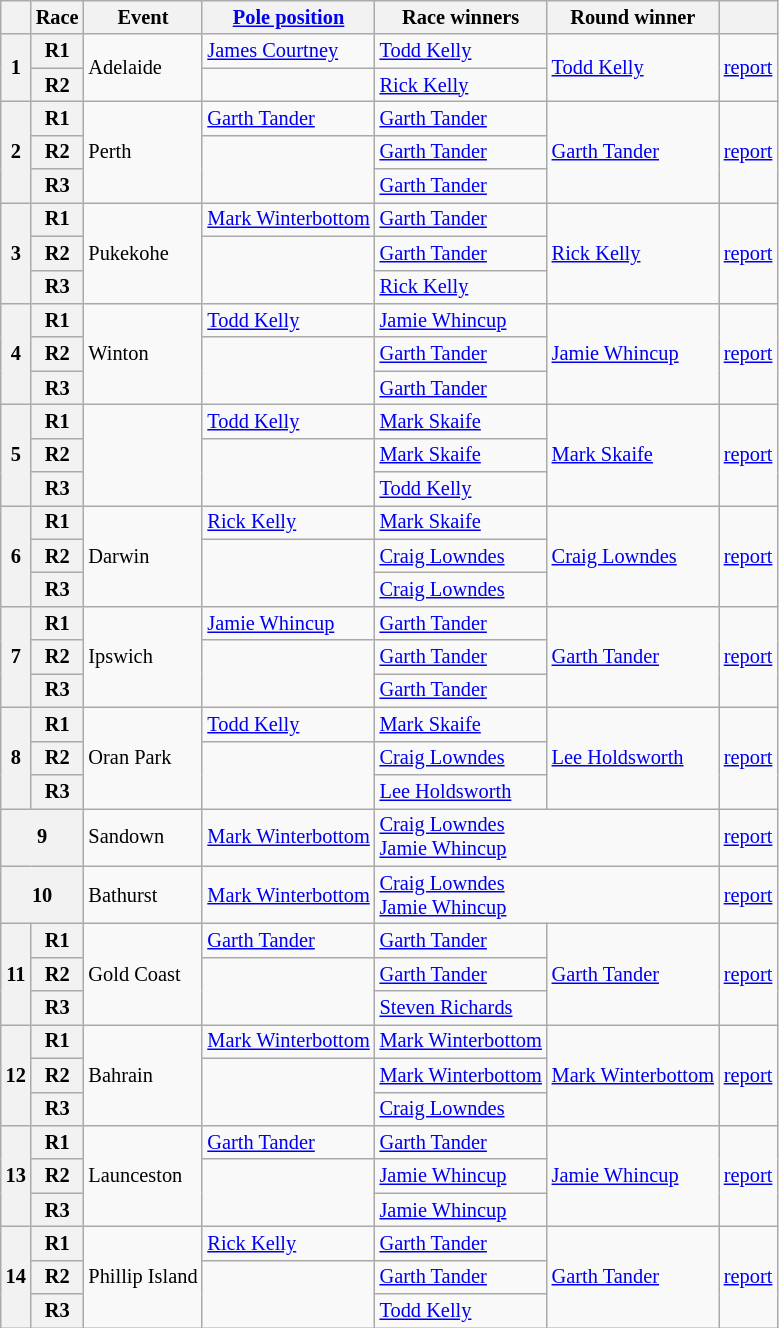<table class="wikitable" style=font-size:85%;>
<tr>
<th></th>
<th>Race</th>
<th>Event</th>
<th><a href='#'>Pole position</a></th>
<th>Race winners</th>
<th>Round winner</th>
<th></th>
</tr>
<tr>
<th rowspan=2>1</th>
<th>R1</th>
<td rowspan=2>Adelaide</td>
<td> <a href='#'>James Courtney</a></td>
<td> <a href='#'>Todd Kelly</a></td>
<td rowspan=2> <a href='#'>Todd Kelly</a><br></td>
<td rowspan=2><a href='#'>report</a></td>
</tr>
<tr>
<th>R2</th>
<td></td>
<td> <a href='#'>Rick Kelly</a></td>
</tr>
<tr>
<th rowspan=3>2</th>
<th>R1</th>
<td rowspan=3>Perth</td>
<td> <a href='#'>Garth Tander</a></td>
<td> <a href='#'>Garth Tander</a></td>
<td rowspan=3> <a href='#'>Garth Tander</a><br></td>
<td rowspan=3><a href='#'>report</a></td>
</tr>
<tr>
<th>R2</th>
<td rowspan=2></td>
<td> <a href='#'>Garth Tander</a></td>
</tr>
<tr>
<th>R3</th>
<td> <a href='#'>Garth Tander</a></td>
</tr>
<tr>
<th rowspan=3>3</th>
<th>R1</th>
<td rowspan=3>Pukekohe</td>
<td> <a href='#'>Mark Winterbottom</a></td>
<td> <a href='#'>Garth Tander</a></td>
<td rowspan=3> <a href='#'>Rick Kelly</a><br></td>
<td rowspan=3><a href='#'>report</a></td>
</tr>
<tr>
<th>R2</th>
<td rowspan=2></td>
<td> <a href='#'>Garth Tander</a></td>
</tr>
<tr>
<th>R3</th>
<td> <a href='#'>Rick Kelly</a></td>
</tr>
<tr>
<th rowspan=3>4</th>
<th>R1</th>
<td rowspan=3>Winton</td>
<td> <a href='#'>Todd Kelly</a></td>
<td> <a href='#'>Jamie Whincup</a></td>
<td rowspan=3> <a href='#'>Jamie Whincup</a><br></td>
<td rowspan=3><a href='#'>report</a></td>
</tr>
<tr>
<th>R2</th>
<td rowspan=2></td>
<td> <a href='#'>Garth Tander</a></td>
</tr>
<tr>
<th>R3</th>
<td> <a href='#'>Garth Tander</a></td>
</tr>
<tr>
<th rowspan=3>5</th>
<th>R1</th>
<td rowspan=3></td>
<td> <a href='#'>Todd Kelly</a></td>
<td> <a href='#'>Mark Skaife</a></td>
<td rowspan=3> <a href='#'>Mark Skaife</a><br></td>
<td rowspan=3><a href='#'>report</a></td>
</tr>
<tr>
<th>R2</th>
<td rowspan=2></td>
<td> <a href='#'>Mark Skaife</a></td>
</tr>
<tr>
<th>R3</th>
<td> <a href='#'>Todd Kelly</a></td>
</tr>
<tr>
<th rowspan=3>6</th>
<th>R1</th>
<td rowspan=3>Darwin</td>
<td> <a href='#'>Rick Kelly</a></td>
<td> <a href='#'>Mark Skaife</a></td>
<td rowspan=3> <a href='#'>Craig Lowndes</a><br></td>
<td rowspan=3><a href='#'>report</a></td>
</tr>
<tr>
<th>R2</th>
<td rowspan=2></td>
<td> <a href='#'>Craig Lowndes</a></td>
</tr>
<tr>
<th>R3</th>
<td> <a href='#'>Craig Lowndes</a></td>
</tr>
<tr>
<th rowspan=3>7</th>
<th>R1</th>
<td rowspan=3>Ipswich</td>
<td> <a href='#'>Jamie Whincup</a></td>
<td> <a href='#'>Garth Tander</a></td>
<td rowspan=3> <a href='#'>Garth Tander</a><br></td>
<td rowspan=3><a href='#'>report</a></td>
</tr>
<tr>
<th>R2</th>
<td rowspan=2></td>
<td> <a href='#'>Garth Tander</a></td>
</tr>
<tr>
<th>R3</th>
<td> <a href='#'>Garth Tander</a></td>
</tr>
<tr>
<th rowspan=3>8</th>
<th>R1</th>
<td rowspan=3>Oran Park</td>
<td> <a href='#'>Todd Kelly</a></td>
<td> <a href='#'>Mark Skaife</a></td>
<td rowspan=3> <a href='#'>Lee Holdsworth</a><br></td>
<td rowspan=3><a href='#'>report</a></td>
</tr>
<tr>
<th>R2</th>
<td rowspan=2></td>
<td> <a href='#'>Craig Lowndes</a></td>
</tr>
<tr>
<th>R3</th>
<td> <a href='#'>Lee Holdsworth</a></td>
</tr>
<tr>
<th colspan=2>9</th>
<td>Sandown</td>
<td> <a href='#'>Mark Winterbottom</a></td>
<td colspan=2> <a href='#'>Craig Lowndes</a><br> <a href='#'>Jamie Whincup</a><br></td>
<td><a href='#'>report</a></td>
</tr>
<tr>
<th colspan=2>10</th>
<td>Bathurst</td>
<td> <a href='#'>Mark Winterbottom</a></td>
<td colspan=2> <a href='#'>Craig Lowndes</a><br> <a href='#'>Jamie Whincup</a><br></td>
<td><a href='#'>report</a></td>
</tr>
<tr>
<th rowspan=3>11</th>
<th>R1</th>
<td rowspan=3>Gold Coast</td>
<td> <a href='#'>Garth Tander</a></td>
<td> <a href='#'>Garth Tander</a></td>
<td rowspan=3> <a href='#'>Garth Tander</a><br></td>
<td rowspan=3><a href='#'>report</a></td>
</tr>
<tr>
<th>R2</th>
<td rowspan=2></td>
<td> <a href='#'>Garth Tander</a></td>
</tr>
<tr>
<th>R3</th>
<td> <a href='#'>Steven Richards</a></td>
</tr>
<tr>
<th rowspan=3>12</th>
<th>R1</th>
<td rowspan=3>Bahrain</td>
<td> <a href='#'>Mark Winterbottom</a></td>
<td> <a href='#'>Mark Winterbottom</a></td>
<td rowspan=3> <a href='#'>Mark Winterbottom</a><br></td>
<td rowspan=3><a href='#'>report</a></td>
</tr>
<tr>
<th>R2</th>
<td rowspan=2></td>
<td> <a href='#'>Mark Winterbottom</a></td>
</tr>
<tr>
<th>R3</th>
<td> <a href='#'>Craig Lowndes</a></td>
</tr>
<tr>
<th rowspan=3>13</th>
<th>R1</th>
<td rowspan=3>Launceston</td>
<td> <a href='#'>Garth Tander</a></td>
<td> <a href='#'>Garth Tander</a></td>
<td rowspan=3> <a href='#'>Jamie Whincup</a><br></td>
<td rowspan=3><a href='#'>report</a></td>
</tr>
<tr>
<th>R2</th>
<td rowspan=2></td>
<td> <a href='#'>Jamie Whincup</a></td>
</tr>
<tr>
<th>R3</th>
<td> <a href='#'>Jamie Whincup</a></td>
</tr>
<tr>
<th rowspan=3>14</th>
<th>R1</th>
<td rowspan=3>Phillip Island</td>
<td> <a href='#'>Rick Kelly</a></td>
<td> <a href='#'>Garth Tander</a></td>
<td rowspan=3> <a href='#'>Garth Tander</a><br></td>
<td rowspan=3><a href='#'>report</a></td>
</tr>
<tr>
<th>R2</th>
<td rowspan=2></td>
<td> <a href='#'>Garth Tander</a></td>
</tr>
<tr>
<th>R3</th>
<td> <a href='#'>Todd Kelly</a></td>
</tr>
</table>
